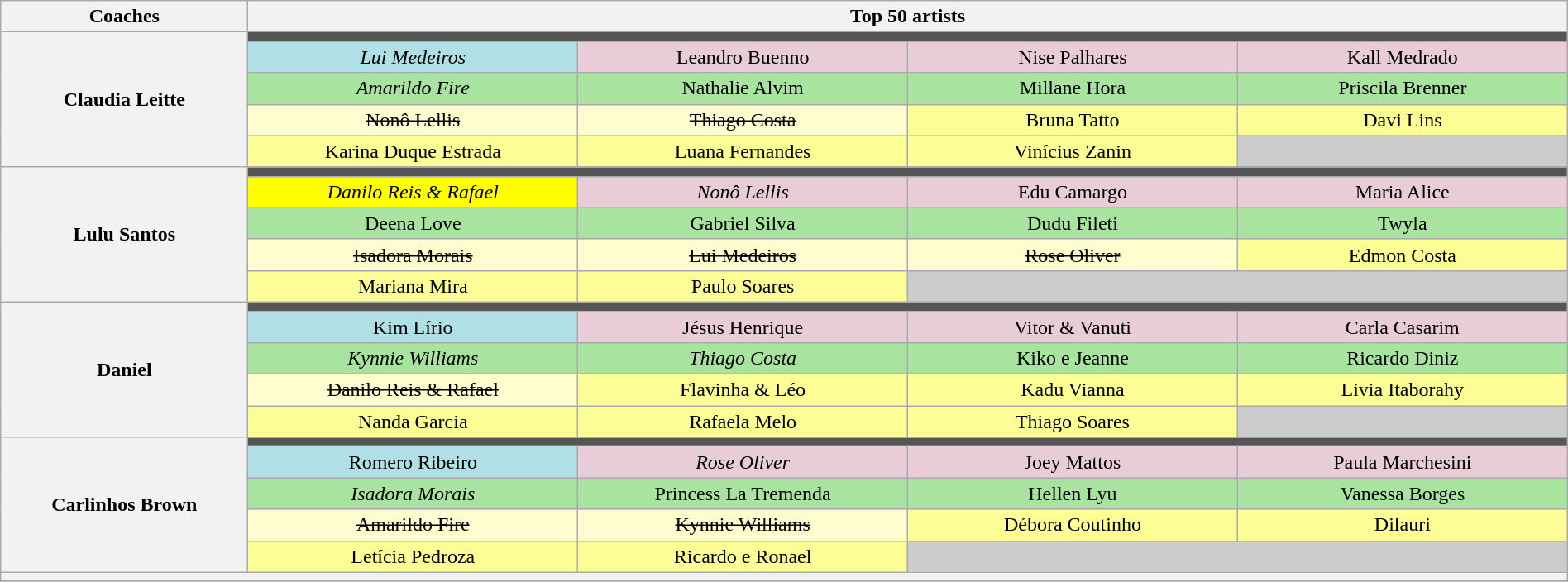<table class="wikitable" style="text-align:center; width:100%;">
<tr>
<th width="15%">Coaches</th>
<th width="85%" colspan=4>Top 50 artists</th>
</tr>
<tr>
<th rowspan=5>Claudia Leitte</th>
<td colspan=4 style="background:#555555;"></td>
</tr>
<tr>
<td width="20%" bgcolor="B0E0E6"><em>Lui Medeiros</em></td>
<td width="20%" bgcolor="E8CCD7">Leandro Buenno</td>
<td width="20%" bgcolor="E8CCD7">Nise Palhares</td>
<td width="20%" bgcolor="E8CCD7">Kall Medrado</td>
</tr>
<tr>
<td bgcolor="A8E4A0"><em>Amarildo Fire</em></td>
<td bgcolor="A8E4A0">Nathalie Alvim</td>
<td bgcolor="A8E4A0">Millane Hora</td>
<td bgcolor="A8E4A0">Priscila Brenner</td>
</tr>
<tr>
<td bgcolor="FFFDD0"><s>Nonô Lellis</s></td>
<td bgcolor="FFFDD0"><s>Thiago Costa</s></td>
<td bgcolor="FDFD96">Bruna Tatto</td>
<td bgcolor="FDFD96">Davi Lins</td>
</tr>
<tr>
<td bgcolor="FDFD96">Karina Duque Estrada</td>
<td bgcolor="FDFD96">Luana Fernandes</td>
<td bgcolor="FDFD96">Vinícius Zanin</td>
<td bgcolor="CCCCCC"></td>
</tr>
<tr>
<th rowspan=5>Lulu Santos</th>
<td colspan=4 style="background:#555555;"></td>
</tr>
<tr>
<td bgcolor="FFFF00"><em>Danilo Reis & Rafael</em></td>
<td bgcolor="E8CCD7"><em>Nonô Lellis</em></td>
<td bgcolor="E8CCD7">Edu Camargo</td>
<td bgcolor="E8CCD7">Maria Alice</td>
</tr>
<tr>
<td bgcolor="A8E4A0">Deena Love</td>
<td bgcolor="A8E4A0">Gabriel Silva</td>
<td bgcolor="A8E4A0">Dudu Fileti</td>
<td bgcolor="A8E4A0">Twyla</td>
</tr>
<tr>
<td bgcolor="FFFDD0"><s>Isadora Morais</s></td>
<td bgcolor="FFFDD0"><s>Lui Medeiros</s></td>
<td bgcolor="FFFDD0"><s>Rose Oliver</s></td>
<td bgcolor="FDFD96">Edmon Costa</td>
</tr>
<tr>
<td bgcolor="FDFD96">Mariana Mira</td>
<td bgcolor="FDFD96">Paulo Soares</td>
<td bgcolor="CCCCCC" colspan=2></td>
</tr>
<tr>
<th rowspan="5">Daniel</th>
<td colspan="4" style="background:#555555;"></td>
</tr>
<tr>
<td bgcolor="B0E0E6">Kim Lírio</td>
<td bgcolor="E8CCD7">Jésus Henrique</td>
<td bgcolor="E8CCD7">Vitor & Vanuti</td>
<td bgcolor="E8CCD7">Carla Casarim</td>
</tr>
<tr>
<td bgcolor="A8E4A0"><em>Kynnie Williams</em></td>
<td bgcolor="A8E4A0"><em>Thiago Costa</em></td>
<td bgcolor="A8E4A0">Kiko e Jeanne</td>
<td bgcolor="A8E4A0">Ricardo Diniz</td>
</tr>
<tr>
<td bgcolor="FFFDD0"><s>Danilo Reis & Rafael</s></td>
<td bgcolor="FDFD96">Flavinha & Léo</td>
<td bgcolor="FDFD96">Kadu Vianna</td>
<td bgcolor="FDFD96">Livia Itaborahy</td>
</tr>
<tr>
<td bgcolor="FDFD96">Nanda Garcia</td>
<td bgcolor="FDFD96">Rafaela Melo</td>
<td bgcolor="FDFD96">Thiago Soares</td>
<td bgcolor="CCCCCC"></td>
</tr>
<tr>
<th rowspan=5>Carlinhos Brown</th>
<td colspan=4 style="background:#555555;"></td>
</tr>
<tr>
<td bgcolor="B0E0E6">Romero Ribeiro</td>
<td bgcolor="E8CCD7"><em>Rose Oliver</em></td>
<td bgcolor="E8CCD7">Joey Mattos</td>
<td bgcolor="E8CCD7">Paula Marchesini</td>
</tr>
<tr>
<td bgcolor="A8E4A0"><em>Isadora Morais</em></td>
<td bgcolor="A8E4A0">Princess La Tremenda</td>
<td bgcolor="A8E4A0">Hellen Lyu</td>
<td bgcolor="A8E4A0">Vanessa Borges</td>
</tr>
<tr>
<td bgcolor="FFFDD0"><s>Amarildo Fire</s></td>
<td bgcolor="FFFDD0"><s>Kynnie Williams</s></td>
<td bgcolor="FDFD96">Débora Coutinho</td>
<td bgcolor="FDFD96">Dilauri</td>
</tr>
<tr>
<td bgcolor="FDFD96">Letícia Pedroza</td>
<td bgcolor="FDFD96">Ricardo e Ronael</td>
<td bgcolor="CCCCCC" colspan=2></td>
</tr>
<tr>
<th colspan="7" style="font-size:90%; line-height:12px;"></th>
</tr>
<tr>
</tr>
</table>
